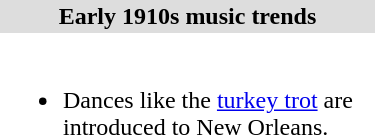<table align="right" border="0" width=250 cellpadding="2" cellspacing="0" style="margin-left:0.5em;" class="toccolours">
<tr>
<th style="background:#ddd;">Early 1910s music trends</th>
</tr>
<tr>
<td><br><ul><li>Dances like the <a href='#'>turkey trot</a> are introduced to New Orleans.</li></ul></td>
</tr>
</table>
